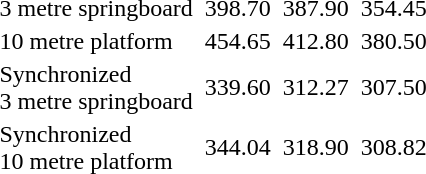<table>
<tr>
</tr>
<tr>
<td>3 metre springboard <br></td>
<td></td>
<td>398.70</td>
<td></td>
<td>387.90</td>
<td></td>
<td>354.45</td>
</tr>
<tr>
<td>10 metre platform <br></td>
<td></td>
<td>454.65</td>
<td></td>
<td>412.80</td>
<td></td>
<td>380.50</td>
</tr>
<tr>
<td>Synchronized<br>3 metre springboard <br></td>
<td><br></td>
<td>339.60</td>
<td><br></td>
<td>312.27</td>
<td><br></td>
<td>307.50</td>
</tr>
<tr>
<td>Synchronized<br>10 metre platform  <br></td>
<td><br></td>
<td>344.04</td>
<td><br></td>
<td>318.90</td>
<td><br></td>
<td>308.82</td>
</tr>
</table>
